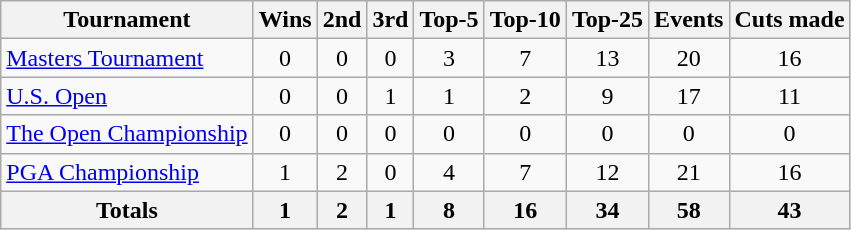<table class=wikitable style=text-align:center>
<tr>
<th>Tournament</th>
<th>Wins</th>
<th>2nd</th>
<th>3rd</th>
<th>Top-5</th>
<th>Top-10</th>
<th>Top-25</th>
<th>Events</th>
<th>Cuts made</th>
</tr>
<tr>
<td align=left><a href='#'>Masters Tournament</a></td>
<td>0</td>
<td>0</td>
<td>0</td>
<td>3</td>
<td>7</td>
<td>13</td>
<td>20</td>
<td>16</td>
</tr>
<tr>
<td align=left><a href='#'>U.S. Open</a></td>
<td>0</td>
<td>0</td>
<td>1</td>
<td>1</td>
<td>2</td>
<td>9</td>
<td>17</td>
<td>11</td>
</tr>
<tr>
<td align=left><a href='#'>The Open Championship</a></td>
<td>0</td>
<td>0</td>
<td>0</td>
<td>0</td>
<td>0</td>
<td>0</td>
<td>0</td>
<td>0</td>
</tr>
<tr>
<td align=left><a href='#'>PGA Championship</a></td>
<td>1</td>
<td>2</td>
<td>0</td>
<td>4</td>
<td>7</td>
<td>12</td>
<td>21</td>
<td>16</td>
</tr>
<tr>
<th>Totals</th>
<th>1</th>
<th>2</th>
<th>1</th>
<th>8</th>
<th>16</th>
<th>34</th>
<th>58</th>
<th>43</th>
</tr>
</table>
